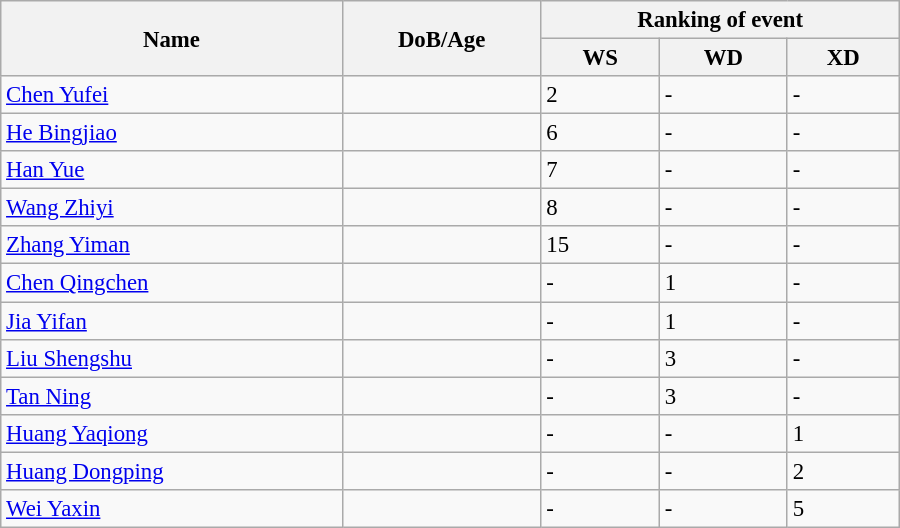<table class="wikitable" style="width:600px; font-size:95%;">
<tr>
<th rowspan="2" align="left">Name</th>
<th rowspan="2" align="left">DoB/Age</th>
<th colspan="3" align="center">Ranking of event</th>
</tr>
<tr>
<th align="center">WS</th>
<th>WD</th>
<th align="center">XD</th>
</tr>
<tr>
<td><a href='#'>Chen Yufei</a></td>
<td></td>
<td>2</td>
<td>-</td>
<td>-</td>
</tr>
<tr>
<td><a href='#'>He Bingjiao</a></td>
<td></td>
<td>6</td>
<td>-</td>
<td>-</td>
</tr>
<tr>
<td><a href='#'>Han Yue</a></td>
<td></td>
<td>7</td>
<td>-</td>
<td>-</td>
</tr>
<tr>
<td><a href='#'>Wang Zhiyi</a></td>
<td></td>
<td>8</td>
<td>-</td>
<td>-</td>
</tr>
<tr>
<td><a href='#'>Zhang Yiman</a></td>
<td></td>
<td>15</td>
<td>-</td>
<td>-</td>
</tr>
<tr>
<td><a href='#'>Chen Qingchen</a></td>
<td></td>
<td>-</td>
<td>1</td>
<td>-</td>
</tr>
<tr>
<td><a href='#'>Jia Yifan</a></td>
<td></td>
<td>-</td>
<td>1</td>
<td>-</td>
</tr>
<tr>
<td><a href='#'>Liu Shengshu</a></td>
<td></td>
<td>-</td>
<td>3</td>
<td>-</td>
</tr>
<tr>
<td><a href='#'>Tan Ning</a></td>
<td></td>
<td>-</td>
<td>3</td>
<td>-</td>
</tr>
<tr>
<td><a href='#'>Huang Yaqiong</a></td>
<td></td>
<td>-</td>
<td>-</td>
<td>1</td>
</tr>
<tr>
<td><a href='#'>Huang Dongping</a></td>
<td></td>
<td>-</td>
<td>-</td>
<td>2</td>
</tr>
<tr>
<td><a href='#'>Wei Yaxin</a></td>
<td></td>
<td>-</td>
<td>-</td>
<td>5</td>
</tr>
</table>
